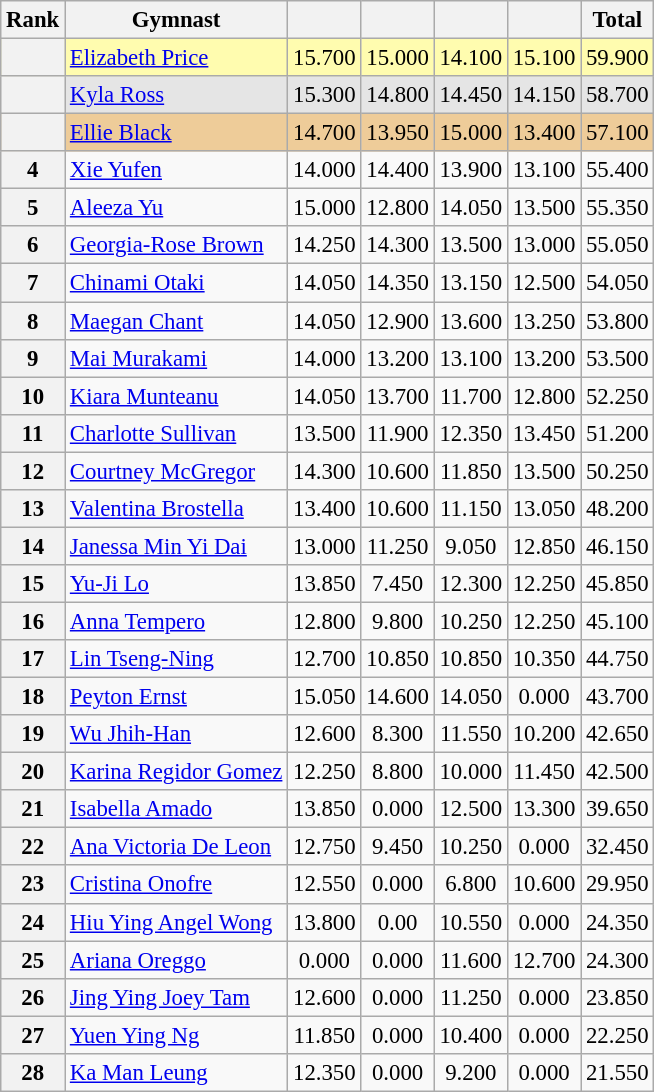<table class="wikitable sortable" style="text-align:center; font-size:95%">
<tr>
<th>Rank</th>
<th>Gymnast</th>
<th></th>
<th></th>
<th></th>
<th></th>
<th>Total</th>
</tr>
<tr bgcolor=fffcaf>
<th scope=row style="text-align:center"></th>
<td align=left><a href='#'>Elizabeth Price</a><br></td>
<td>15.700</td>
<td>15.000</td>
<td>14.100</td>
<td>15.100</td>
<td>59.900</td>
</tr>
<tr bgcolor=e5e5e5>
<th scope=row style="text-align:center"></th>
<td align=left><a href='#'>Kyla Ross</a><br></td>
<td>15.300</td>
<td>14.800</td>
<td>14.450</td>
<td>14.150</td>
<td>58.700</td>
</tr>
<tr bgcolor=eecc99>
<th scope=row style="text-align:center"></th>
<td align=left><a href='#'>Ellie Black</a><br></td>
<td>14.700</td>
<td>13.950</td>
<td>15.000</td>
<td>13.400</td>
<td>57.100</td>
</tr>
<tr>
<th scope=row style="text-align:center">4</th>
<td align=left><a href='#'>Xie Yufen</a><br></td>
<td>14.000</td>
<td>14.400</td>
<td>13.900</td>
<td>13.100</td>
<td>55.400</td>
</tr>
<tr>
<th scope=row style="text-align:center">5</th>
<td align=left><a href='#'>Aleeza Yu</a><br></td>
<td>15.000</td>
<td>12.800</td>
<td>14.050</td>
<td>13.500</td>
<td>55.350</td>
</tr>
<tr>
<th scope=row style="text-align:center">6</th>
<td align=left><a href='#'>Georgia-Rose Brown</a><br></td>
<td>14.250</td>
<td>14.300</td>
<td>13.500</td>
<td>13.000</td>
<td>55.050</td>
</tr>
<tr>
<th scope=row style="text-align:center">7</th>
<td align=left><a href='#'>Chinami Otaki</a><br></td>
<td>14.050</td>
<td>14.350</td>
<td>13.150</td>
<td>12.500</td>
<td>54.050</td>
</tr>
<tr>
<th scope=row style="text-align:center">8</th>
<td align=left><a href='#'>Maegan Chant</a><br></td>
<td>14.050</td>
<td>12.900</td>
<td>13.600</td>
<td>13.250</td>
<td>53.800</td>
</tr>
<tr>
<th scope=row style="text-align:center">9</th>
<td align=left><a href='#'>Mai Murakami</a><br></td>
<td>14.000</td>
<td>13.200</td>
<td>13.100</td>
<td>13.200</td>
<td>53.500</td>
</tr>
<tr>
<th scope=row style="text-align:center">10</th>
<td align=left><a href='#'>Kiara Munteanu</a><br></td>
<td>14.050</td>
<td>13.700</td>
<td>11.700</td>
<td>12.800</td>
<td>52.250</td>
</tr>
<tr>
<th scope=row style="text-align:center">11</th>
<td align=left><a href='#'>Charlotte Sullivan</a><br></td>
<td>13.500</td>
<td>11.900</td>
<td>12.350</td>
<td>13.450</td>
<td>51.200</td>
</tr>
<tr>
<th scope=row style="text-align:center">12</th>
<td align=left><a href='#'>Courtney McGregor</a><br></td>
<td>14.300</td>
<td>10.600</td>
<td>11.850</td>
<td>13.500</td>
<td>50.250</td>
</tr>
<tr>
<th scope=row style="text-align:center">13</th>
<td align=left><a href='#'>Valentina Brostella</a><br></td>
<td>13.400</td>
<td>10.600</td>
<td>11.150</td>
<td>13.050</td>
<td>48.200</td>
</tr>
<tr>
<th scope=row style="text-align:center">14</th>
<td align=left><a href='#'>Janessa Min Yi Dai</a><br></td>
<td>13.000</td>
<td>11.250</td>
<td>9.050</td>
<td>12.850</td>
<td>46.150</td>
</tr>
<tr>
<th scope=row style="text-align:center">15</th>
<td align=left><a href='#'>Yu-Ji Lo</a><br></td>
<td>13.850</td>
<td>7.450</td>
<td>12.300</td>
<td>12.250</td>
<td>45.850</td>
</tr>
<tr>
<th scope=row style="text-align:center">16</th>
<td align=left><a href='#'>Anna Tempero</a><br></td>
<td>12.800</td>
<td>9.800</td>
<td>10.250</td>
<td>12.250</td>
<td>45.100</td>
</tr>
<tr>
<th scope=row style="text-align:center">17</th>
<td align=left><a href='#'>Lin Tseng-Ning</a><br></td>
<td>12.700</td>
<td>10.850</td>
<td>10.850</td>
<td>10.350</td>
<td>44.750</td>
</tr>
<tr>
<th scope=row style="text-align:center">18</th>
<td align=left><a href='#'>Peyton Ernst</a><br></td>
<td>15.050</td>
<td>14.600</td>
<td>14.050</td>
<td>0.000</td>
<td>43.700</td>
</tr>
<tr>
<th scope=row style="text-align:center">19</th>
<td align=left><a href='#'>Wu Jhih-Han</a><br></td>
<td>12.600</td>
<td>8.300</td>
<td>11.550</td>
<td>10.200</td>
<td>42.650</td>
</tr>
<tr>
<th scope=row style="text-align:center">20</th>
<td align=left><a href='#'>Karina Regidor Gomez</a><br></td>
<td>12.250</td>
<td>8.800</td>
<td>10.000</td>
<td>11.450</td>
<td>42.500</td>
</tr>
<tr>
<th scope=row style="text-align:center">21</th>
<td align=left><a href='#'>Isabella Amado</a><br></td>
<td>13.850</td>
<td>0.000</td>
<td>12.500</td>
<td>13.300</td>
<td>39.650</td>
</tr>
<tr>
<th scope=row style="text-align:center">22</th>
<td align=left><a href='#'>Ana Victoria De Leon</a><br></td>
<td>12.750</td>
<td>9.450</td>
<td>10.250</td>
<td>0.000</td>
<td>32.450</td>
</tr>
<tr>
<th scope=row style="text-align:center">23</th>
<td align=left><a href='#'>Cristina Onofre</a><br></td>
<td>12.550</td>
<td>0.000</td>
<td>6.800</td>
<td>10.600</td>
<td>29.950</td>
</tr>
<tr>
<th scope=row style="text-align:center">24</th>
<td align=left><a href='#'>Hiu Ying Angel Wong</a><br></td>
<td>13.800</td>
<td>0.00</td>
<td>10.550</td>
<td>0.000</td>
<td>24.350</td>
</tr>
<tr>
<th scope=row style="text-align:center">25</th>
<td align=left><a href='#'>Ariana Oreggo</a><br></td>
<td>0.000</td>
<td>0.000</td>
<td>11.600</td>
<td>12.700</td>
<td>24.300</td>
</tr>
<tr>
<th scope=row style="text-align:center">26</th>
<td align=left><a href='#'>Jing Ying Joey Tam</a><br></td>
<td>12.600</td>
<td>0.000</td>
<td>11.250</td>
<td>0.000</td>
<td>23.850</td>
</tr>
<tr>
<th scope=row style="text-align:center">27</th>
<td align=left><a href='#'>Yuen Ying Ng</a><br></td>
<td>11.850</td>
<td>0.000</td>
<td>10.400</td>
<td>0.000</td>
<td>22.250</td>
</tr>
<tr>
<th scope=row style="text-align:center">28</th>
<td align=left><a href='#'>Ka Man Leung</a><br></td>
<td>12.350</td>
<td>0.000</td>
<td>9.200</td>
<td>0.000</td>
<td>21.550</td>
</tr>
</table>
